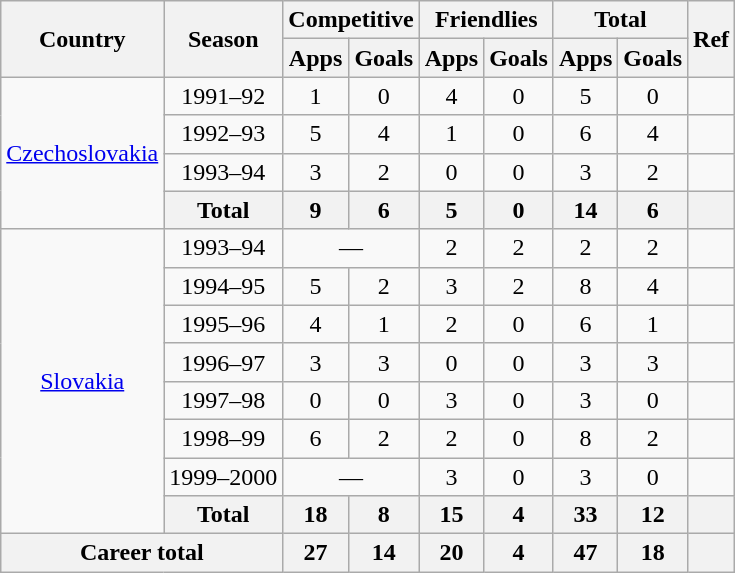<table class="wikitable" style="text-align:center">
<tr>
<th rowspan="2">Country</th>
<th rowspan="2">Season</th>
<th colspan="2">Competitive</th>
<th colspan="2">Friendlies</th>
<th colspan="2">Total</th>
<th rowspan="2" colspan="2">Ref</th>
</tr>
<tr>
<th>Apps</th>
<th>Goals</th>
<th>Apps</th>
<th>Goals</th>
<th>Apps</th>
<th>Goals</th>
</tr>
<tr>
<td rowspan="4"><a href='#'>Czechoslovakia</a></td>
<td>1991–92</td>
<td>1</td>
<td>0</td>
<td>4</td>
<td>0</td>
<td>5</td>
<td>0</td>
<td></td>
</tr>
<tr>
<td>1992–93</td>
<td>5</td>
<td>4</td>
<td>1</td>
<td>0</td>
<td>6</td>
<td>4</td>
<td></td>
</tr>
<tr>
<td>1993–94</td>
<td>3</td>
<td>2</td>
<td>0</td>
<td>0</td>
<td>3</td>
<td>2</td>
<td></td>
</tr>
<tr>
<th>Total</th>
<th>9</th>
<th>6</th>
<th>5</th>
<th>0</th>
<th>14</th>
<th>6</th>
<th></th>
</tr>
<tr>
<td rowspan="8"><a href='#'>Slovakia</a></td>
<td>1993–94</td>
<td colspan="2">—</td>
<td>2</td>
<td>2</td>
<td>2</td>
<td>2</td>
<td></td>
</tr>
<tr>
<td>1994–95</td>
<td>5</td>
<td>2</td>
<td>3</td>
<td>2</td>
<td>8</td>
<td>4</td>
<td></td>
</tr>
<tr>
<td>1995–96</td>
<td>4</td>
<td>1</td>
<td>2</td>
<td>0</td>
<td>6</td>
<td>1</td>
<td></td>
</tr>
<tr>
<td>1996–97</td>
<td>3</td>
<td>3</td>
<td>0</td>
<td>0</td>
<td>3</td>
<td>3</td>
<td></td>
</tr>
<tr>
<td>1997–98</td>
<td>0</td>
<td>0</td>
<td>3</td>
<td>0</td>
<td>3</td>
<td>0</td>
<td></td>
</tr>
<tr>
<td>1998–99</td>
<td>6</td>
<td>2</td>
<td>2</td>
<td>0</td>
<td>8</td>
<td>2</td>
<td></td>
</tr>
<tr>
<td>1999–2000</td>
<td colspan="2">—</td>
<td>3</td>
<td>0</td>
<td>3</td>
<td>0</td>
<td></td>
</tr>
<tr>
<th>Total</th>
<th>18</th>
<th>8</th>
<th>15</th>
<th>4</th>
<th>33</th>
<th>12</th>
<th></th>
</tr>
<tr>
<th colspan="2">Career total</th>
<th>27</th>
<th>14</th>
<th>20</th>
<th>4</th>
<th>47</th>
<th>18</th>
<th></th>
</tr>
</table>
